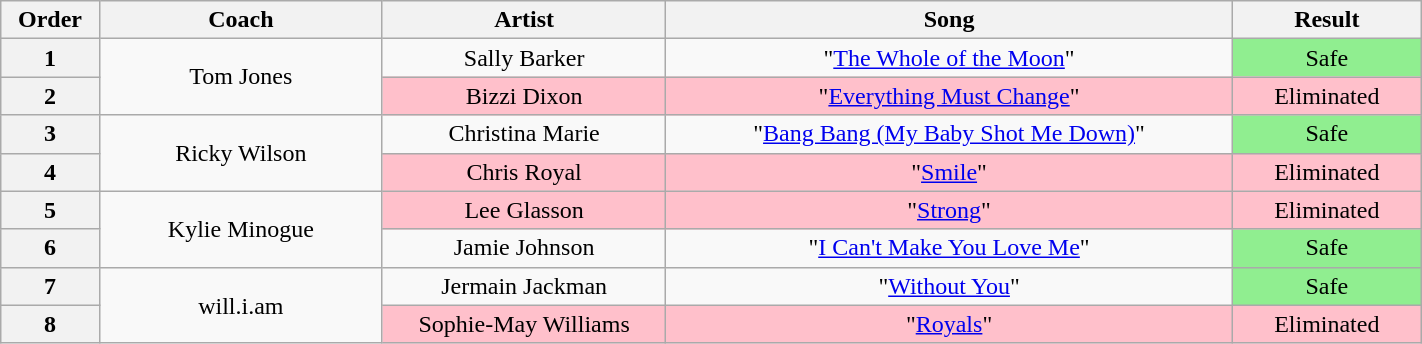<table class="wikitable" style="text-align:center; width:75%;">
<tr>
<th scope="col" style="width:05%;">Order</th>
<th scope="col" style="width:15%;">Coach</th>
<th scope="col" style="width:15%;">Artist</th>
<th scope="col" style="width:30%;">Song</th>
<th scope="col" style="width:10%;">Result</th>
</tr>
<tr>
<th scope="col">1</th>
<td rowspan="2">Tom Jones</td>
<td>Sally Barker</td>
<td>"<a href='#'>The Whole of the Moon</a>"</td>
<td style="background:lightgreen;">Safe</td>
</tr>
<tr>
<th scope="col">2</th>
<td style="background:pink;">Bizzi Dixon</td>
<td style="background:pink;">"<a href='#'>Everything Must Change</a>"</td>
<td style="background:pink;">Eliminated</td>
</tr>
<tr>
<th scope="col">3</th>
<td rowspan="2">Ricky Wilson</td>
<td>Christina Marie</td>
<td>"<a href='#'>Bang Bang (My Baby Shot Me Down)</a>"</td>
<td style="background:lightgreen;">Safe</td>
</tr>
<tr>
<th scope="col">4</th>
<td style="background:pink;">Chris Royal</td>
<td style="background:pink;">"<a href='#'>Smile</a>"</td>
<td style="background:pink;">Eliminated</td>
</tr>
<tr>
<th scope="col">5</th>
<td rowspan="2">Kylie Minogue</td>
<td style="background:pink;">Lee Glasson</td>
<td style="background:pink;">"<a href='#'>Strong</a>"</td>
<td style="background:pink;">Eliminated</td>
</tr>
<tr>
<th scope="col">6</th>
<td>Jamie Johnson</td>
<td>"<a href='#'>I Can't Make You Love Me</a>"</td>
<td style="background:lightgreen;">Safe</td>
</tr>
<tr>
<th scope="col">7</th>
<td rowspan="2">will.i.am</td>
<td>Jermain Jackman</td>
<td>"<a href='#'>Without You</a>"</td>
<td style="background:lightgreen;">Safe</td>
</tr>
<tr>
<th scope="col">8</th>
<td style="background:pink;">Sophie-May Williams</td>
<td style="background:pink;">"<a href='#'>Royals</a>"</td>
<td style="background:pink;">Eliminated</td>
</tr>
</table>
